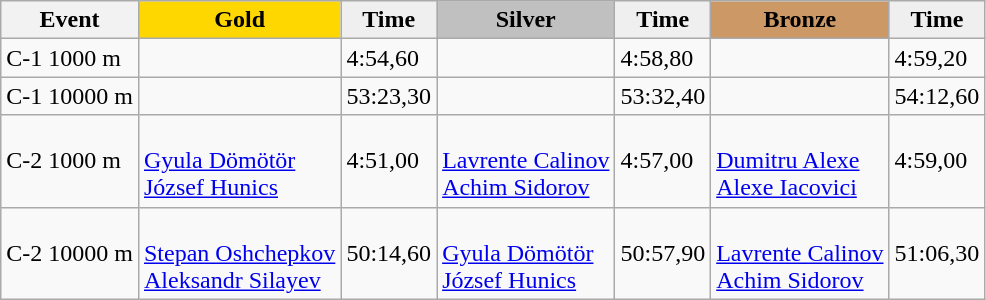<table class="wikitable">
<tr>
<th>Event</th>
<td align=center bgcolor="gold"><strong>Gold</strong></td>
<td align=center bgcolor="EFEFEF"><strong>Time</strong></td>
<td align=center bgcolor="silver"><strong>Silver</strong></td>
<td align=center bgcolor="EFEFEF"><strong>Time</strong></td>
<td align=center bgcolor="CC9966"><strong>Bronze</strong></td>
<td align=center bgcolor="EFEFEF"><strong>Time</strong></td>
</tr>
<tr>
<td>C-1 1000 m</td>
<td></td>
<td>4:54,60</td>
<td></td>
<td>4:58,80</td>
<td></td>
<td>4:59,20</td>
</tr>
<tr>
<td>C-1 10000 m</td>
<td></td>
<td>53:23,30</td>
<td></td>
<td>53:32,40</td>
<td></td>
<td>54:12,60</td>
</tr>
<tr>
<td>C-2 1000 m</td>
<td><br><a href='#'>Gyula Dömötör</a><br><a href='#'>József Hunics</a></td>
<td>4:51,00</td>
<td><br><a href='#'>Lavrente Calinov</a><br><a href='#'>Achim Sidorov</a></td>
<td>4:57,00</td>
<td><br><a href='#'>Dumitru Alexe</a><br><a href='#'>Alexe Iacovici</a></td>
<td>4:59,00</td>
</tr>
<tr>
<td>C-2 10000 m</td>
<td><br><a href='#'>Stepan Oshchepkov</a><br><a href='#'>Aleksandr Silayev</a></td>
<td>50:14,60</td>
<td><br><a href='#'>Gyula Dömötör</a><br><a href='#'>József Hunics</a></td>
<td>50:57,90</td>
<td><br><a href='#'>Lavrente Calinov</a><br><a href='#'>Achim Sidorov</a></td>
<td>51:06,30</td>
</tr>
</table>
